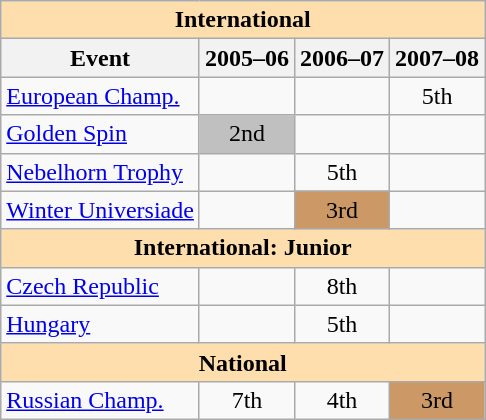<table class="wikitable" style="text-align:center">
<tr>
<th style="background-color: #ffdead; " colspan=4 align=center>International</th>
</tr>
<tr>
<th>Event</th>
<th>2005–06</th>
<th>2006–07</th>
<th>2007–08</th>
</tr>
<tr>
<td align=left><a href='#'>European Champ.</a></td>
<td></td>
<td></td>
<td>5th</td>
</tr>
<tr>
<td align=left><a href='#'>Golden Spin</a></td>
<td bgcolor=silver>2nd</td>
<td></td>
<td></td>
</tr>
<tr>
<td align=left><a href='#'>Nebelhorn Trophy</a></td>
<td></td>
<td>5th</td>
<td></td>
</tr>
<tr>
<td align=left><a href='#'>Winter Universiade</a></td>
<td></td>
<td bgcolor=cc9966>3rd</td>
<td></td>
</tr>
<tr>
<th style="background-color: #ffdead; " colspan=4 align=center>International: Junior</th>
</tr>
<tr>
<td align=left> <a href='#'>Czech Republic</a></td>
<td></td>
<td>8th</td>
<td></td>
</tr>
<tr>
<td align=left> <a href='#'>Hungary</a></td>
<td></td>
<td>5th</td>
<td></td>
</tr>
<tr>
<th style="background-color: #ffdead; " colspan=4 align=center>National</th>
</tr>
<tr>
<td align=left><a href='#'>Russian Champ.</a></td>
<td>7th</td>
<td>4th</td>
<td bgcolor=cc9966>3rd</td>
</tr>
</table>
